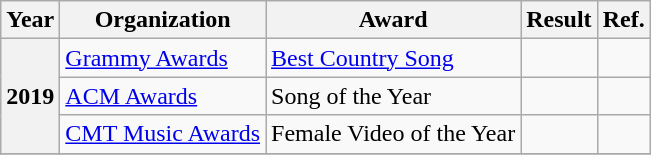<table class="wikitable plainrowheaders">
<tr>
<th>Year</th>
<th>Organization</th>
<th>Award</th>
<th>Result</th>
<th>Ref.</th>
</tr>
<tr>
<th rowspan="3" scope="row">2019</th>
<td><a href='#'>Grammy Awards</a></td>
<td><a href='#'>Best Country Song</a></td>
<td></td>
<td></td>
</tr>
<tr>
<td><a href='#'>ACM Awards</a></td>
<td>Song of the Year</td>
<td></td>
<td></td>
</tr>
<tr>
<td><a href='#'>CMT Music Awards</a></td>
<td>Female Video of the Year</td>
<td></td>
<td></td>
</tr>
<tr>
</tr>
</table>
